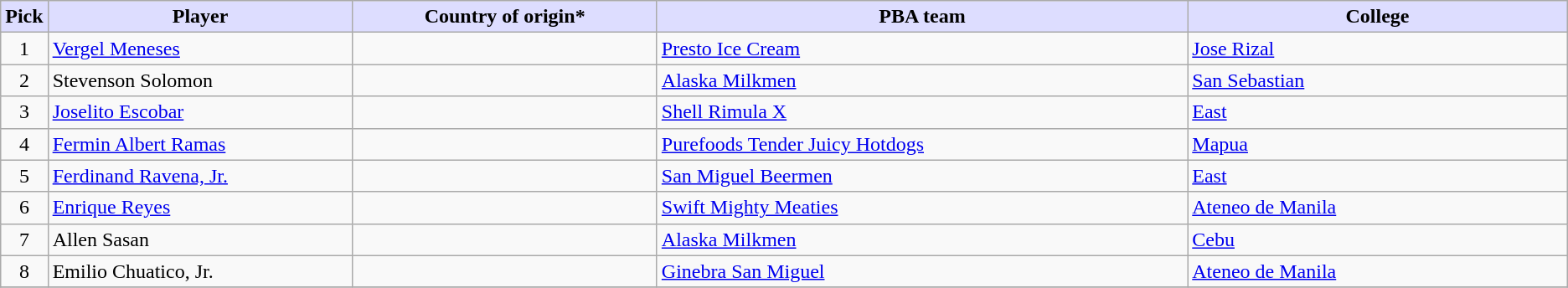<table class="wikitable">
<tr>
<th style="background:#DDDDFF;">Pick</th>
<th style="background:#DDDDFF;" width="20%">Player</th>
<th style="background:#DDDDFF;" width="20%">Country of origin*</th>
<th style="background:#DDDDFF;" width="35%">PBA team</th>
<th style="background:#DDDDFF;" width="25%">College</th>
</tr>
<tr>
<td align=center>1</td>
<td><a href='#'>Vergel Meneses</a></td>
<td></td>
<td><a href='#'>Presto Ice Cream</a></td>
<td><a href='#'>Jose Rizal</a></td>
</tr>
<tr>
<td align=center>2</td>
<td>Stevenson Solomon</td>
<td></td>
<td><a href='#'>Alaska Milkmen</a></td>
<td><a href='#'>San Sebastian</a></td>
</tr>
<tr>
<td align=center>3</td>
<td><a href='#'>Joselito Escobar</a></td>
<td></td>
<td><a href='#'>Shell Rimula X</a></td>
<td><a href='#'>East</a></td>
</tr>
<tr>
<td align=center>4</td>
<td><a href='#'>Fermin Albert Ramas</a></td>
<td></td>
<td><a href='#'>Purefoods Tender Juicy Hotdogs</a></td>
<td><a href='#'>Mapua</a></td>
</tr>
<tr>
<td align=center>5</td>
<td><a href='#'>Ferdinand Ravena, Jr.</a></td>
<td></td>
<td><a href='#'>San Miguel Beermen</a></td>
<td><a href='#'>East</a></td>
</tr>
<tr>
<td align=center>6</td>
<td><a href='#'>Enrique Reyes</a></td>
<td></td>
<td><a href='#'>Swift Mighty Meaties</a></td>
<td><a href='#'>Ateneo de Manila</a></td>
</tr>
<tr>
<td align=center>7</td>
<td>Allen Sasan</td>
<td></td>
<td><a href='#'>Alaska Milkmen</a></td>
<td><a href='#'>Cebu</a></td>
</tr>
<tr>
<td align=center>8</td>
<td>Emilio Chuatico, Jr.</td>
<td></td>
<td><a href='#'>Ginebra San Miguel</a></td>
<td><a href='#'>Ateneo de Manila</a></td>
</tr>
<tr>
</tr>
</table>
